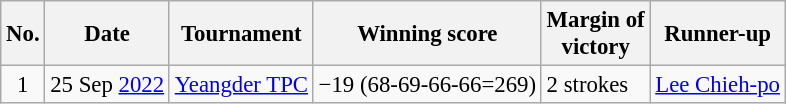<table class="wikitable" style="font-size:95%;">
<tr>
<th>No.</th>
<th>Date</th>
<th>Tournament</th>
<th>Winning score</th>
<th>Margin of<br>victory</th>
<th>Runner-up</th>
</tr>
<tr>
<td align=center>1</td>
<td align=right>25 Sep <a href='#'>2022</a></td>
<td><a href='#'>Yeangder TPC</a></td>
<td>−19 (68-69-66-66=269)</td>
<td>2 strokes</td>
<td> <a href='#'>Lee Chieh-po</a></td>
</tr>
</table>
